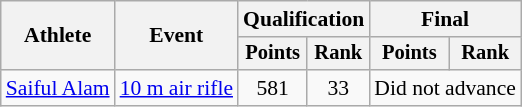<table class="wikitable" style="font-size:90%">
<tr>
<th rowspan="2">Athlete</th>
<th rowspan="2">Event</th>
<th colspan=2>Qualification</th>
<th colspan=2>Final</th>
</tr>
<tr style="font-size:95%">
<th>Points</th>
<th>Rank</th>
<th>Points</th>
<th>Rank</th>
</tr>
<tr align=center>
<td align=left><a href='#'>Saiful Alam</a></td>
<td align=left><a href='#'>10 m air rifle</a></td>
<td>581</td>
<td>33</td>
<td colspan=2>Did not advance</td>
</tr>
</table>
